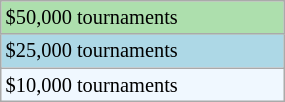<table class="wikitable" style="font-size:85%;" width=15%>
<tr style="background:#addfad;">
<td>$50,000 tournaments</td>
</tr>
<tr style="background:lightblue;">
<td>$25,000 tournaments</td>
</tr>
<tr style="background:#f0f8ff;">
<td>$10,000 tournaments</td>
</tr>
</table>
